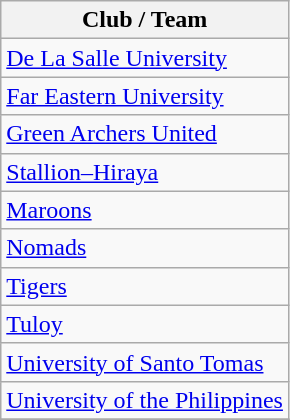<table class="wikitable sortable">
<tr>
<th>Club / Team</th>
</tr>
<tr>
<td><a href='#'>De La Salle University</a></td>
</tr>
<tr>
<td><a href='#'>Far Eastern University</a></td>
</tr>
<tr>
<td><a href='#'>Green Archers United</a></td>
</tr>
<tr>
<td><a href='#'>Stallion–Hiraya</a></td>
</tr>
<tr>
<td><a href='#'>Maroons</a></td>
</tr>
<tr>
<td><a href='#'>Nomads</a></td>
</tr>
<tr>
<td><a href='#'>Tigers</a></td>
</tr>
<tr>
<td><a href='#'>Tuloy</a></td>
</tr>
<tr>
<td><a href='#'>University of Santo Tomas</a></td>
</tr>
<tr>
<td><a href='#'>University of the Philippines</a></td>
</tr>
<tr>
</tr>
</table>
